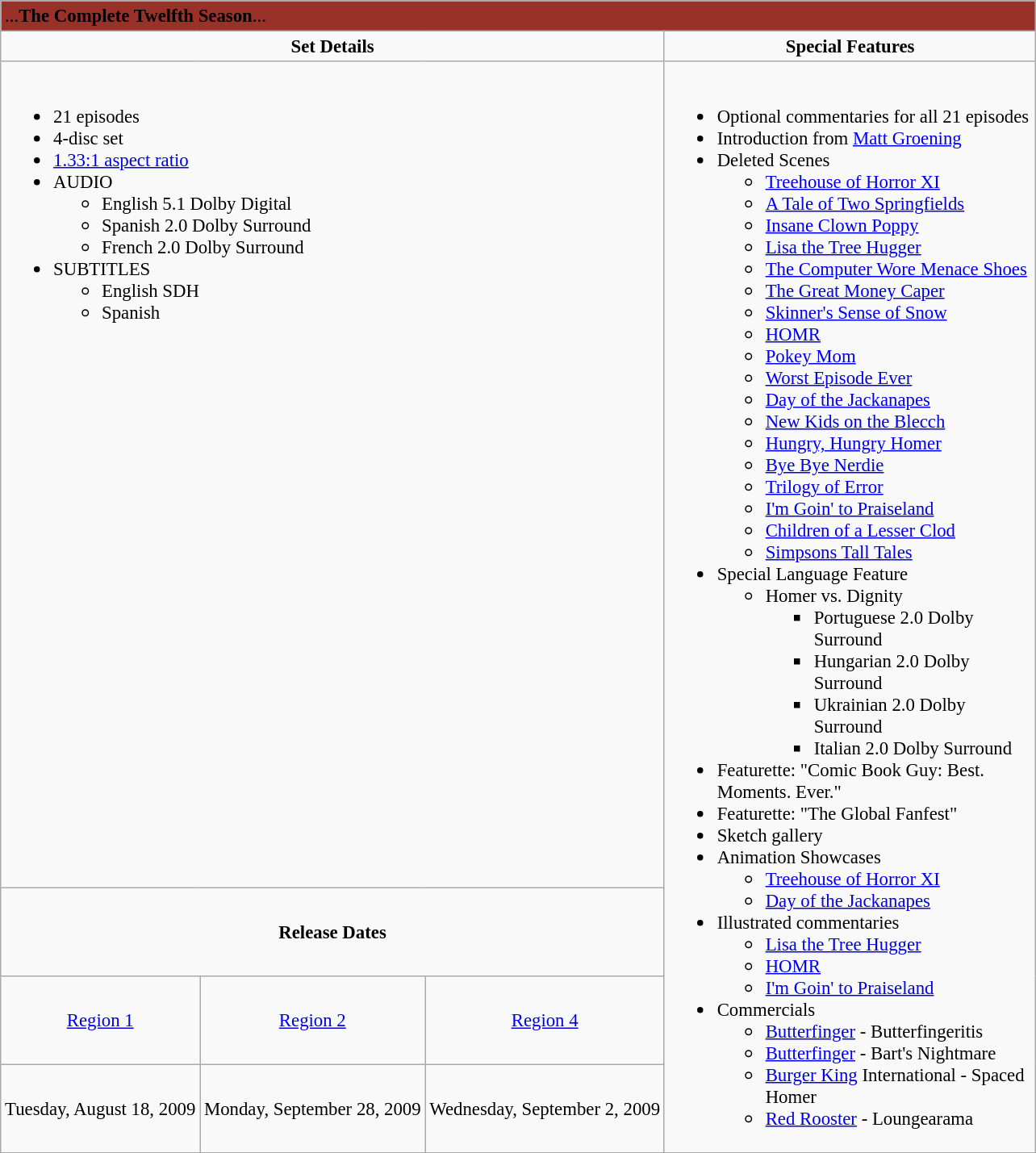<table class="wikitable" style="font-size: 95%;">
<tr>
<td colspan="5" style="background:#993129;">...<span><strong>The Complete Twelfth Season</strong></span>...</td>
</tr>
<tr valign="top">
<td style="text-align:center; width:400px;" colspan="3"><strong>Set Details</strong></td>
<td style="width:300px; text-align:center;"><strong>Special Features</strong></td>
</tr>
<tr valign="top">
<td colspan="3"  style="text-align:left; width:400px;"><br><ul><li>21 episodes</li><li>4-disc set</li><li><a href='#'>1.33:1 aspect ratio</a></li><li>AUDIO<ul><li>English 5.1 Dolby Digital</li><li>Spanish 2.0 Dolby Surround</li><li>French 2.0 Dolby Surround</li></ul></li><li>SUBTITLES<ul><li>English SDH</li><li>Spanish</li></ul></li></ul></td>
<td rowspan="4"  style="text-align:left; width:300px;"><br><ul><li>Optional commentaries for all 21 episodes</li><li>Introduction from <a href='#'>Matt Groening</a></li><li>Deleted Scenes<ul><li><a href='#'>Treehouse of Horror XI</a></li><li><a href='#'>A Tale of Two Springfields</a></li><li><a href='#'>Insane Clown Poppy</a></li><li><a href='#'>Lisa the Tree Hugger</a></li><li><a href='#'>The Computer Wore Menace Shoes</a></li><li><a href='#'>The Great Money Caper</a></li><li><a href='#'>Skinner's Sense of Snow</a></li><li><a href='#'>HOMR</a></li><li><a href='#'>Pokey Mom</a></li><li><a href='#'>Worst Episode Ever</a></li><li><a href='#'>Day of the Jackanapes</a></li><li><a href='#'>New Kids on the Blecch</a></li><li><a href='#'>Hungry, Hungry Homer</a></li><li><a href='#'>Bye Bye Nerdie</a></li><li><a href='#'>Trilogy of Error</a></li><li><a href='#'>I'm Goin' to Praiseland</a></li><li><a href='#'>Children of a Lesser Clod</a></li><li><a href='#'>Simpsons Tall Tales</a></li></ul></li><li>Special Language Feature<ul><li>Homer vs. Dignity<ul><li>Portuguese 2.0 Dolby Surround</li><li>Hungarian 2.0 Dolby Surround</li><li>Ukrainian 2.0 Dolby Surround</li><li>Italian 2.0 Dolby Surround</li></ul></li></ul></li><li>Featurette: "Comic Book Guy: Best. Moments. Ever."</li><li>Featurette: "The Global Fanfest"</li><li>Sketch gallery</li><li>Animation Showcases<ul><li><a href='#'>Treehouse of Horror XI</a></li><li><a href='#'>Day of the Jackanapes</a></li></ul></li><li>Illustrated commentaries<ul><li><a href='#'>Lisa the Tree Hugger</a></li><li><a href='#'>HOMR</a></li><li><a href='#'>I'm Goin' to Praiseland</a></li></ul></li><li>Commercials<ul><li><a href='#'>Butterfinger</a> - Butterfingeritis</li><li><a href='#'>Butterfinger</a> - Bart's Nightmare</li><li><a href='#'>Burger King</a> International - Spaced Homer</li><li><a href='#'>Red Rooster</a> - Loungearama</li></ul></li></ul></td>
</tr>
<tr>
<td colspan="3" style="text-align:center;"><strong>Release Dates</strong></td>
</tr>
<tr>
<td style="text-align:center;"><a href='#'>Region 1</a></td>
<td style="text-align:center;"><a href='#'>Region 2</a></td>
<td style="text-align:center;"><a href='#'>Region 4</a></td>
</tr>
<tr>
<td style="text-align:center;">Tuesday, August 18, 2009</td>
<td style="text-align:center;">Monday, September 28, 2009</td>
<td style="text-align:center;">Wednesday, September 2, 2009</td>
</tr>
</table>
